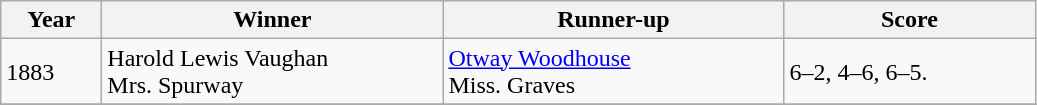<table class="wikitable">
<tr>
<th style="width:60px;">Year</th>
<th style="width:220px;">Winner</th>
<th style="width:220px;">Runner-up</th>
<th style="width:160px;">Score</th>
</tr>
<tr>
<td>1883</td>
<td> Harold Lewis Vaughan<br> Mrs. Spurway</td>
<td> <a href='#'>Otway Woodhouse</a><br> Miss.  Graves</td>
<td>6–2, 4–6, 6–5.</td>
</tr>
<tr>
</tr>
</table>
